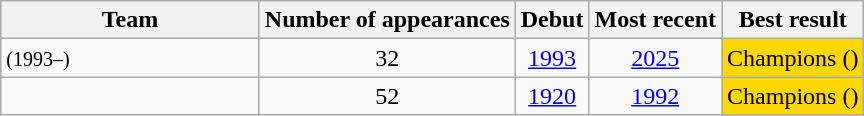<table class="wikitable sortable" style="text-align:center;">
<tr>
<th width="165px">Team</th>
<th>Number of appearances</th>
<th>Debut</th>
<th>Most recent</th>
<th class="unsortable">Best result</th>
</tr>
<tr>
<td align="left"> <small>(1993–)</small></td>
<td>32</td>
<td><a href='#'>1993</a></td>
<td><a href='#'>2025</a></td>
<td style="background-color:gold;">Champions ()</td>
</tr>
<tr>
<td align="left"></td>
<td>52</td>
<td><a href='#'>1920</a></td>
<td><a href='#'>1992</a></td>
<td style="background-color:gold;">Champions ()</td>
</tr>
</table>
